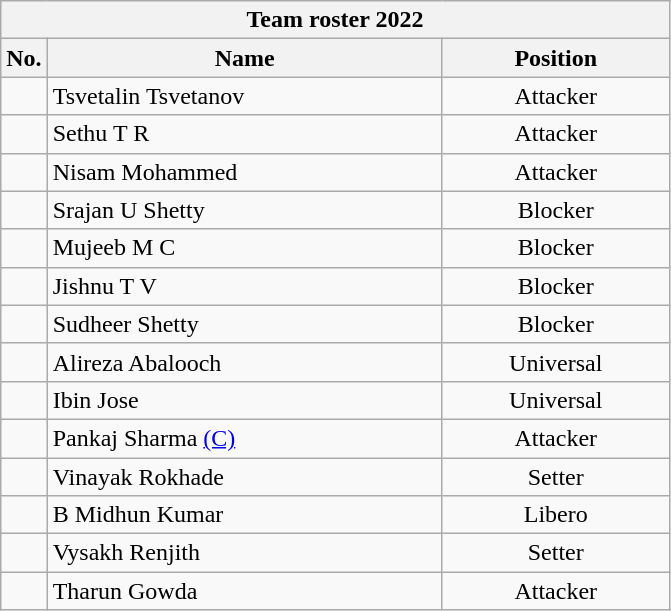<table class="wikitable sortable" style="font-size:100%; text-align:center;">
<tr>
<th colspan=6>Team roster 2022</th>
</tr>
<tr>
<th style=" text-align:center;">No.</th>
<th style=" text-align:center; width:16em">Name</th>
<th style=" text-align:center; width:9em">Position</th>
</tr>
<tr>
<td></td>
<td align=left> Tsvetalin Tsvetanov</td>
<td>Attacker</td>
</tr>
<tr>
<td></td>
<td align=left> Sethu T R</td>
<td>Attacker</td>
</tr>
<tr>
<td></td>
<td align=left> Nisam Mohammed</td>
<td>Attacker</td>
</tr>
<tr>
<td></td>
<td align=left> Srajan U Shetty</td>
<td>Blocker</td>
</tr>
<tr>
<td></td>
<td align=left> Mujeeb M C</td>
<td>Blocker</td>
</tr>
<tr>
<td></td>
<td align=left> Jishnu T V</td>
<td>Blocker</td>
</tr>
<tr>
<td></td>
<td align=left> Sudheer Shetty</td>
<td>Blocker</td>
</tr>
<tr>
<td></td>
<td align=left> Alireza Abalooch</td>
<td>Universal</td>
</tr>
<tr>
<td></td>
<td align=left> Ibin Jose</td>
<td>Universal</td>
</tr>
<tr>
<td></td>
<td align=left> Pankaj Sharma <a href='#'>(C)</a></td>
<td>Attacker</td>
</tr>
<tr>
<td></td>
<td align=left> Vinayak Rokhade</td>
<td>Setter</td>
</tr>
<tr>
<td></td>
<td align=left> B Midhun Kumar</td>
<td>Libero</td>
</tr>
<tr>
<td></td>
<td align=left> Vysakh Renjith</td>
<td>Setter</td>
</tr>
<tr>
<td></td>
<td align=left> Tharun Gowda</td>
<td>Attacker</td>
</tr>
</table>
